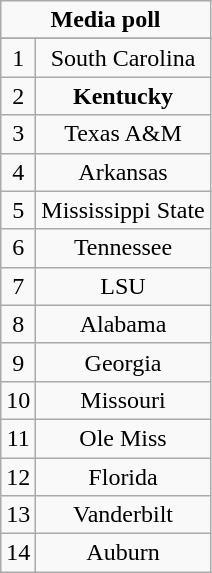<table class="wikitable">
<tr align="center">
<td align="center" Colspan="3"><strong>Media poll</strong></td>
</tr>
<tr align="center">
</tr>
<tr align="center">
<td>1</td>
<td>South Carolina</td>
</tr>
<tr align="center">
<td>2</td>
<td><strong>Kentucky</strong></td>
</tr>
<tr align="center">
<td>3</td>
<td>Texas A&M</td>
</tr>
<tr align="center">
<td>4</td>
<td>Arkansas</td>
</tr>
<tr align="center">
<td>5</td>
<td>Mississippi State</td>
</tr>
<tr align="center">
<td>6</td>
<td>Tennessee</td>
</tr>
<tr align="center">
<td>7</td>
<td>LSU</td>
</tr>
<tr align="center">
<td>8</td>
<td>Alabama</td>
</tr>
<tr align="center">
<td>9</td>
<td>Georgia</td>
</tr>
<tr align="center">
<td>10</td>
<td>Missouri</td>
</tr>
<tr align="center">
<td>11</td>
<td>Ole Miss</td>
</tr>
<tr align="center">
<td>12</td>
<td>Florida</td>
</tr>
<tr align="center">
<td>13</td>
<td>Vanderbilt</td>
</tr>
<tr align="center">
<td>14</td>
<td>Auburn</td>
</tr>
</table>
